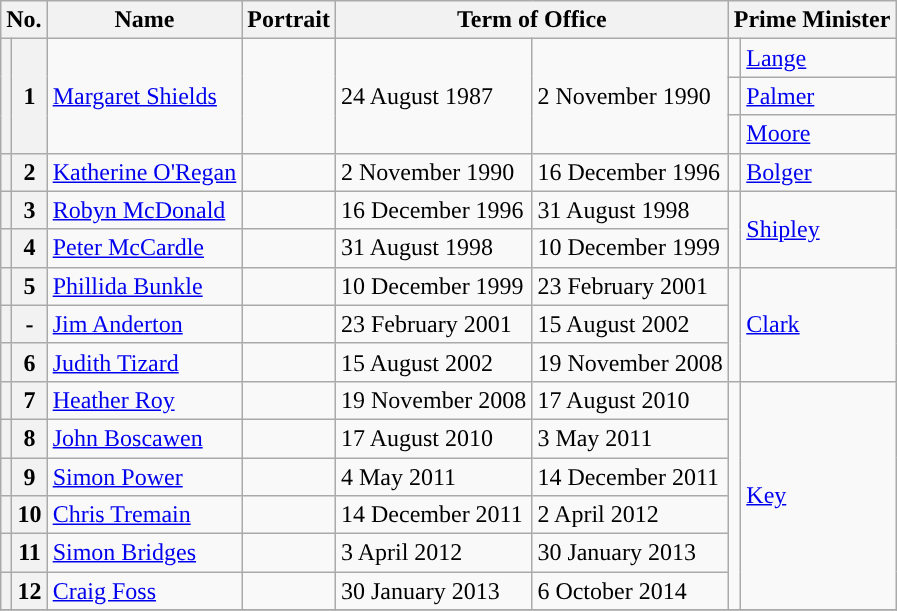<table class="wikitable">
<tr>
<th colspan="2">No.</th>
<th>Name</th>
<th>Portrait</th>
<th colspan="2">Term of Office</th>
<th colspan="2">Prime Minister</th>
</tr>
<tr>
<th rowspan=3 style="color:inherit;background:"></th>
<th rowspan=3>1</th>
<td rowspan=3><a href='#'>Margaret Shields</a></td>
<td rowspan=3></td>
<td rowspan=3>24 August 1987</td>
<td rowspan=3>2 November 1990</td>
<td width=1 style="color:inherit;background:"></td>
<td><a href='#'>Lange</a></td>
</tr>
<tr>
<td style="color:inherit;background:"></td>
<td><a href='#'>Palmer</a></td>
</tr>
<tr>
<td style="color:inherit;background:"></td>
<td><a href='#'>Moore</a></td>
</tr>
<tr>
<th style="color:inherit;background:"></th>
<th>2</th>
<td><a href='#'>Katherine O'Regan</a></td>
<td></td>
<td>2 November 1990</td>
<td>16 December 1996</td>
<td rowspan=2 style="color:inherit;background:"></td>
<td rowspan=2><a href='#'>Bolger</a></td>
</tr>
<tr>
<th rowspan=2 style="color:inherit;background:"></th>
<th rowspan=2>3</th>
<td rowspan=2><a href='#'>Robyn McDonald</a></td>
<td rowspan=2></td>
<td rowspan=2>16 December 1996</td>
<td rowspan=2>31 August 1998</td>
</tr>
<tr>
<td rowspan=2 style="color:inherit;background:"></td>
<td rowspan=2><a href='#'>Shipley</a></td>
</tr>
<tr>
<th style="color:inherit;background:"></th>
<th>4</th>
<td><a href='#'>Peter McCardle</a></td>
<td></td>
<td>31 August 1998</td>
<td>10 December 1999</td>
</tr>
<tr>
<th style="color:inherit;background:"></th>
<th>5</th>
<td><a href='#'>Phillida Bunkle</a></td>
<td></td>
<td>10 December 1999</td>
<td>23 February 2001</td>
<td rowspan=3 style="color:inherit;background:"></td>
<td rowspan=3><a href='#'>Clark</a></td>
</tr>
<tr>
<th style="color:inherit;background:"></th>
<th>-</th>
<td><a href='#'>Jim Anderton</a><br></td>
<td></td>
<td>23 February 2001</td>
<td>15 August 2002</td>
</tr>
<tr>
<th style="color:inherit;background:"></th>
<th>6</th>
<td><a href='#'>Judith Tizard</a></td>
<td></td>
<td>15 August 2002</td>
<td>19 November 2008</td>
</tr>
<tr>
<th style="color:inherit;background:"></th>
<th>7</th>
<td><a href='#'>Heather Roy</a></td>
<td></td>
<td>19 November 2008</td>
<td>17 August 2010</td>
<td rowspan=6 height=15 style="border-top:solid 0 gray; background:"></td>
<td rowspan=6><a href='#'>Key</a></td>
</tr>
<tr>
<th style="color:inherit;background:"></th>
<th>8</th>
<td><a href='#'>John Boscawen</a></td>
<td></td>
<td>17 August 2010</td>
<td>3 May 2011</td>
</tr>
<tr>
<th style="color:inherit;background:"></th>
<th>9</th>
<td><a href='#'>Simon Power</a></td>
<td></td>
<td>4 May 2011</td>
<td>14 December 2011</td>
</tr>
<tr>
<th style="color:inherit;background:"></th>
<th>10</th>
<td><a href='#'>Chris Tremain</a></td>
<td></td>
<td>14 December 2011</td>
<td>2 April 2012</td>
</tr>
<tr>
<th style="color:inherit;background:"></th>
<th>11</th>
<td><a href='#'>Simon Bridges</a></td>
<td></td>
<td>3 April 2012</td>
<td>30 January 2013</td>
</tr>
<tr>
<th style="color:inherit;background:"></th>
<th>12</th>
<td><a href='#'>Craig Foss</a></td>
<td></td>
<td>30 January 2013</td>
<td>6 October 2014</td>
</tr>
<tr>
</tr>
</table>
